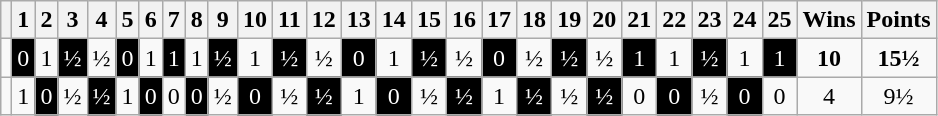<table class="wikitable" style="text-align:center">
<tr>
<th></th>
<th>1</th>
<th>2</th>
<th>3</th>
<th>4</th>
<th>5</th>
<th>6</th>
<th>7</th>
<th>8</th>
<th>9</th>
<th>10</th>
<th>11</th>
<th>12</th>
<th>13</th>
<th>14</th>
<th>15</th>
<th>16</th>
<th>17</th>
<th>18</th>
<th>19</th>
<th>20</th>
<th>21</th>
<th>22</th>
<th>23</th>
<th>24</th>
<th>25</th>
<th>Wins</th>
<th>Points</th>
</tr>
<tr>
<td align=left></td>
<td style="background:black; color:white">0</td>
<td>1</td>
<td style="background:black; color:white">½</td>
<td>½</td>
<td style="background:black; color:white">0</td>
<td>1</td>
<td style="background:black; color:white">1</td>
<td>1</td>
<td style="background:black; color:white">½</td>
<td>1</td>
<td style="background:black; color:white">½</td>
<td>½</td>
<td style="background:black; color:white">0</td>
<td>1</td>
<td style="background:black; color:white">½</td>
<td>½</td>
<td style="background:black; color:white">0</td>
<td>½</td>
<td style="background:black; color:white">½</td>
<td>½</td>
<td style="background:black; color:white">1</td>
<td>1</td>
<td style="background:black; color:white">½</td>
<td>1</td>
<td style="background:black; color:white">1</td>
<td><strong>10</strong></td>
<td><strong>15½</strong></td>
</tr>
<tr>
<td align=left></td>
<td>1</td>
<td style="background:black; color:white">0</td>
<td>½</td>
<td style="background:black; color:white">½</td>
<td>1</td>
<td style="background:black; color:white">0</td>
<td>0</td>
<td style="background:black; color:white">0</td>
<td>½</td>
<td style="background:black; color:white">0</td>
<td>½</td>
<td style="background:black; color:white">½</td>
<td>1</td>
<td style="background:black; color:white">0</td>
<td>½</td>
<td style="background:black; color:white">½</td>
<td>1</td>
<td style="background:black; color:white">½</td>
<td>½</td>
<td style="background:black; color:white">½</td>
<td>0</td>
<td style="background:black; color:white">0</td>
<td>½</td>
<td style="background:black; color:white">0</td>
<td>0</td>
<td>4</td>
<td>9½</td>
</tr>
</table>
